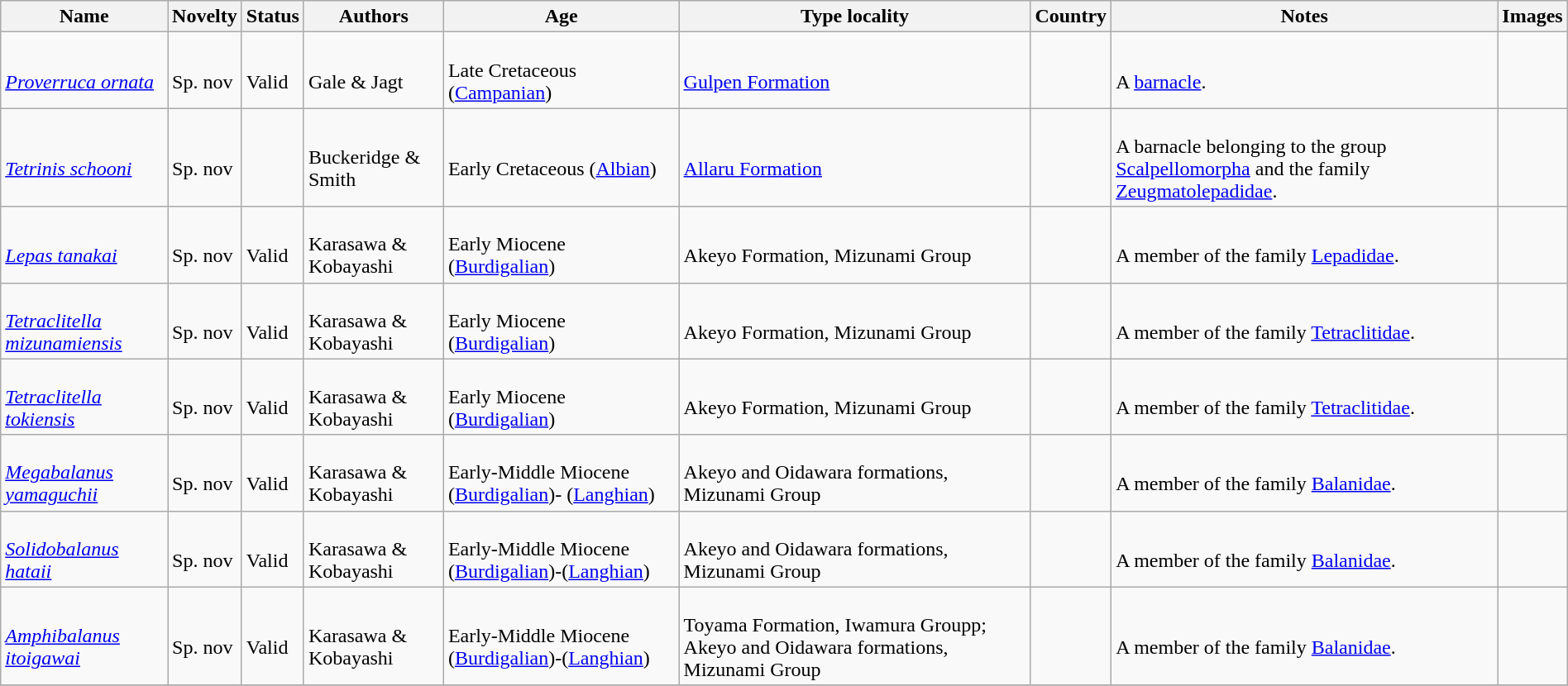<table class="wikitable sortable" align="center" width="100%">
<tr>
<th>Name</th>
<th>Novelty</th>
<th>Status</th>
<th>Authors</th>
<th>Age</th>
<th>Type locality</th>
<th>Country</th>
<th>Notes</th>
<th>Images</th>
</tr>
<tr>
<td><br><em><a href='#'>Proverruca ornata</a></em></td>
<td><br>Sp. nov</td>
<td><br>Valid</td>
<td><br>Gale & Jagt</td>
<td><br>Late Cretaceous (<a href='#'>Campanian</a>)</td>
<td><br><a href='#'>Gulpen Formation</a></td>
<td><br></td>
<td><br>A <a href='#'>barnacle</a>.</td>
<td></td>
</tr>
<tr>
<td><br><em><a href='#'>Tetrinis schooni</a></em></td>
<td><br>Sp. nov</td>
<td></td>
<td><br>Buckeridge & Smith</td>
<td><br>Early Cretaceous (<a href='#'>Albian</a>)</td>
<td><br><a href='#'>Allaru Formation</a></td>
<td><br></td>
<td><br>A barnacle belonging to the group <a href='#'>Scalpellomorpha</a> and the family <a href='#'>Zeugmatolepadidae</a>.</td>
</tr>
<tr>
<td><br><em><a href='#'>Lepas tanakai</a></em></td>
<td><br>Sp. nov</td>
<td><br>Valid</td>
<td><br>Karasawa & Kobayashi</td>
<td><br>Early Miocene (<a href='#'>Burdigalian</a>)</td>
<td><br>Akeyo Formation, Mizunami Group</td>
<td><br></td>
<td><br>A member of the family <a href='#'>Lepadidae</a>.</td>
<td></td>
</tr>
<tr>
<td><br><em><a href='#'>Tetraclitella mizunamiensis</a></em></td>
<td><br>Sp. nov</td>
<td><br>Valid</td>
<td><br>Karasawa & Kobayashi</td>
<td><br>Early Miocene (<a href='#'>Burdigalian</a>)</td>
<td><br>Akeyo Formation, Mizunami Group</td>
<td><br></td>
<td><br>A member of the family <a href='#'>Tetraclitidae</a>.</td>
<td></td>
</tr>
<tr>
<td><br><em><a href='#'>Tetraclitella tokiensis</a></em></td>
<td><br>Sp. nov</td>
<td><br>Valid</td>
<td><br>Karasawa & Kobayashi</td>
<td><br>Early Miocene (<a href='#'>Burdigalian</a>)</td>
<td><br>Akeyo Formation, Mizunami Group</td>
<td><br></td>
<td><br>A member of the family <a href='#'>Tetraclitidae</a>.</td>
<td></td>
</tr>
<tr>
<td><br><em><a href='#'>Megabalanus yamaguchii</a></em></td>
<td><br>Sp. nov</td>
<td><br>Valid</td>
<td><br>Karasawa & Kobayashi</td>
<td><br>Early-Middle Miocene (<a href='#'>Burdigalian</a>)- (<a href='#'>Langhian</a>)</td>
<td><br>Akeyo and Oidawara formations, Mizunami Group</td>
<td><br></td>
<td><br>A member of the family <a href='#'>Balanidae</a>.</td>
<td></td>
</tr>
<tr>
<td><br><em><a href='#'>Solidobalanus hataii</a></em></td>
<td><br>Sp. nov</td>
<td><br>Valid</td>
<td><br>Karasawa & Kobayashi</td>
<td><br>Early-Middle Miocene (<a href='#'>Burdigalian</a>)-(<a href='#'>Langhian</a>)</td>
<td><br>Akeyo and Oidawara formations, Mizunami Group</td>
<td><br></td>
<td><br>A member of the family <a href='#'>Balanidae</a>.</td>
<td></td>
</tr>
<tr>
<td><br><em><a href='#'>Amphibalanus itoigawai</a></em></td>
<td><br>Sp. nov</td>
<td><br>Valid</td>
<td><br>Karasawa & Kobayashi</td>
<td><br>Early-Middle Miocene (<a href='#'>Burdigalian</a>)-(<a href='#'>Langhian</a>)</td>
<td><br>Toyama Formation, Iwamura Groupp; Akeyo and Oidawara formations, Mizunami Group</td>
<td><br></td>
<td><br>A member of the family <a href='#'>Balanidae</a>.</td>
<td></td>
</tr>
<tr>
</tr>
</table>
